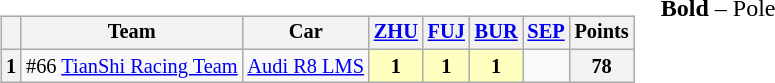<table>
<tr>
<td valign="top"><br><table class="wikitable" style="font-size: 85%; text-align:center;">
<tr>
<th></th>
<th>Team</th>
<th>Car</th>
<th><a href='#'>ZHU</a><br></th>
<th><a href='#'>FUJ</a><br></th>
<th><a href='#'>BUR</a><br></th>
<th><a href='#'>SEP</a><br></th>
<th>Points</th>
</tr>
<tr>
<th>1</th>
<td align=left> #66 <a href='#'>TianShi Racing Team</a></td>
<td align=left><a href='#'>Audi R8 LMS</a></td>
<td style="background:#ffffbf;"><strong>1</strong></td>
<td style="background:#ffffbf;"><strong>1</strong></td>
<td style="background:#ffffbf;"><strong>1</strong></td>
<td></td>
<th>78</th>
</tr>
</table>
</td>
<td valign="top"><br>
<span><strong>Bold</strong> – Pole<br></span></td>
</tr>
</table>
